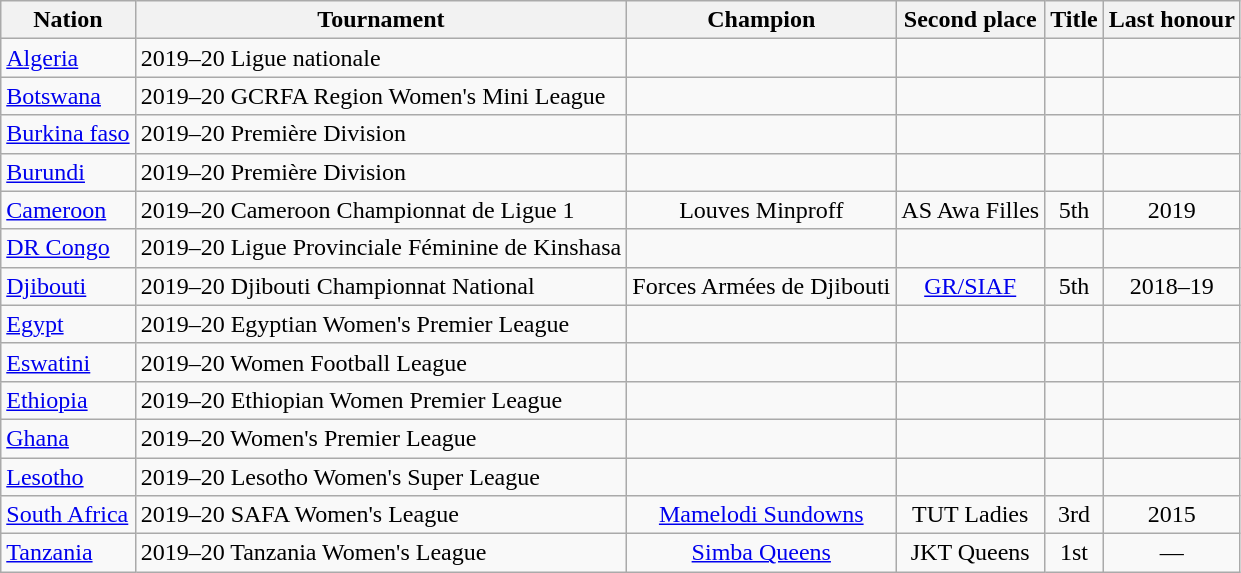<table class="wikitable sortable" style="text-align:center;">
<tr>
<th>Nation</th>
<th>Tournament</th>
<th>Champion</th>
<th>Second place</th>
<th data-sort-type="number">Title</th>
<th>Last honour</th>
</tr>
<tr>
<td align=left> <a href='#'>Algeria</a></td>
<td align=left>2019–20 Ligue nationale</td>
<td></td>
<td></td>
<td></td>
<td></td>
</tr>
<tr>
<td align=left> <a href='#'>Botswana</a></td>
<td align=left>2019–20 GCRFA Region Women's Mini League</td>
<td></td>
<td></td>
<td></td>
<td></td>
</tr>
<tr>
<td align=left> <a href='#'>Burkina faso</a></td>
<td align=left>2019–20 Première Division</td>
<td></td>
<td></td>
<td></td>
<td></td>
</tr>
<tr>
<td align=left> <a href='#'>Burundi</a></td>
<td align=left>2019–20 Première Division</td>
<td></td>
<td></td>
<td></td>
<td></td>
</tr>
<tr>
<td align=left> <a href='#'>Cameroon</a></td>
<td align=left>2019–20 Cameroon Championnat de Ligue 1</td>
<td>Louves Minproff</td>
<td>AS Awa Filles</td>
<td>5th</td>
<td>2019</td>
</tr>
<tr>
<td align=left> <a href='#'>DR Congo</a></td>
<td align=left>2019–20 Ligue Provinciale Féminine de Kinshasa</td>
<td></td>
<td></td>
<td></td>
<td></td>
</tr>
<tr>
<td align=left> <a href='#'>Djibouti</a></td>
<td align=left>2019–20 Djibouti Championnat National</td>
<td>Forces Armées de Djibouti</td>
<td><a href='#'>GR/SIAF</a></td>
<td>5th</td>
<td>2018–19</td>
</tr>
<tr>
<td align=left> <a href='#'>Egypt</a></td>
<td align=left>2019–20 Egyptian Women's Premier League</td>
<td></td>
<td></td>
<td></td>
<td></td>
</tr>
<tr>
<td align=left> <a href='#'>Eswatini</a></td>
<td align=left>2019–20 Women Football League</td>
<td></td>
<td></td>
<td></td>
<td></td>
</tr>
<tr>
<td align=left> <a href='#'>Ethiopia</a></td>
<td align=left>2019–20 Ethiopian Women Premier League</td>
<td></td>
<td></td>
<td></td>
<td></td>
</tr>
<tr>
<td align=left> <a href='#'>Ghana</a></td>
<td align=left>2019–20 Women's Premier League</td>
<td></td>
<td></td>
<td></td>
<td></td>
</tr>
<tr>
<td align=left> <a href='#'>Lesotho</a></td>
<td align=left>2019–20 Lesotho Women's Super League</td>
<td></td>
<td></td>
<td></td>
<td></td>
</tr>
<tr>
<td align=left> <a href='#'>South Africa</a></td>
<td align=left>2019–20 SAFA Women's League</td>
<td><a href='#'>Mamelodi Sundowns</a></td>
<td>TUT Ladies</td>
<td>3rd</td>
<td>2015</td>
</tr>
<tr>
<td align=left> <a href='#'>Tanzania</a></td>
<td align=left>2019–20 Tanzania Women's League</td>
<td><a href='#'>Simba Queens</a></td>
<td>JKT Queens</td>
<td>1st</td>
<td>—</td>
</tr>
</table>
